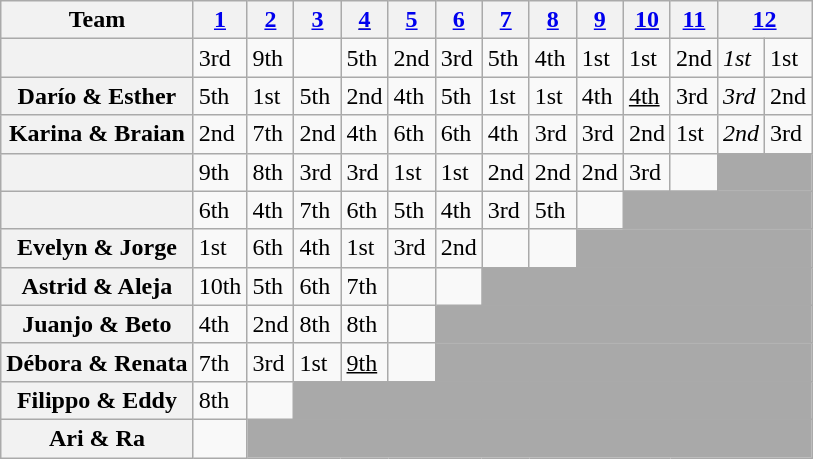<table class="wikitable sortable" style="text-align:left;">
<tr>
<th scope="col" class="unsortable">Team</th>
<th><a href='#'>1</a></th>
<th><a href='#'>2</a></th>
<th><a href='#'>3</a></th>
<th><u><a href='#'>4</a></u></th>
<th><a href='#'>5</a></th>
<th><a href='#'>6</a><span></span></th>
<th><a href='#'>7</a></th>
<th><a href='#'>8</a></th>
<th><a href='#'>9</a></th>
<th><u><a href='#'>10</a></u></th>
<th><a href='#'>11</a></th>
<th colspan=2><a href='#'>12</a></th>
</tr>
<tr>
<th></th>
<td>3rd</td>
<td>9th</td>
<td></td>
<td>5th</td>
<td>2nd</td>
<td>3rd</td>
<td>5th</td>
<td>4th</td>
<td>1st</td>
<td>1st</td>
<td>2nd</td>
<td><em>1st</em></td>
<td>1st</td>
</tr>
<tr>
<th>Darío & Esther</th>
<td>5th</td>
<td>1st</td>
<td>5th</td>
<td>2nd</td>
<td>4th</td>
<td>5th</td>
<td>1st</td>
<td>1st</td>
<td>4th</td>
<td><u>4th</u></td>
<td>3rd</td>
<td><em>3rd</em></td>
<td>2nd</td>
</tr>
<tr>
<th>Karina & Braian</th>
<td>2nd</td>
<td>7th</td>
<td>2nd</td>
<td>4th</td>
<td>6th</td>
<td>6th</td>
<td>4th</td>
<td>3rd</td>
<td>3rd</td>
<td>2nd</td>
<td>1st</td>
<td><em>2nd</em></td>
<td>3rd</td>
</tr>
<tr>
<th></th>
<td>9th</td>
<td>8th</td>
<td>3rd</td>
<td>3rd</td>
<td>1st</td>
<td>1st</td>
<td>2nd</td>
<td>2nd</td>
<td>2nd</td>
<td>3rd</td>
<td></td>
<td bgcolor="A9A9A9" colspan=2></td>
</tr>
<tr>
<th></th>
<td>6th</td>
<td>4th</td>
<td>7th</td>
<td>6th</td>
<td>5th</td>
<td>4th</td>
<td>3rd</td>
<td>5th</td>
<td></td>
<td bgcolor="A9A9A9" colspan=4></td>
</tr>
<tr>
<th>Evelyn & Jorge</th>
<td>1st</td>
<td>6th</td>
<td>4th</td>
<td>1st</td>
<td>3rd</td>
<td>2nd</td>
<td></td>
<td></td>
<td bgcolor="A9A9A9" colspan=5></td>
</tr>
<tr>
<th>Astrid & Aleja</th>
<td>10th</td>
<td>5th</td>
<td>6th</td>
<td>7th</td>
<td></td>
<td></td>
<td bgcolor="A9A9A9" colspan=7></td>
</tr>
<tr>
<th>Juanjo & Beto</th>
<td>4th</td>
<td>2nd</td>
<td>8th</td>
<td>8th</td>
<td></td>
<td bgcolor="A9A9A9" colspan=8></td>
</tr>
<tr>
<th>Débora & Renata</th>
<td>7th</td>
<td>3rd</td>
<td>1st</td>
<td><u>9th</u></td>
<td></td>
<td bgcolor="A9A9A9" colspan=8></td>
</tr>
<tr>
<th>Filippo & Eddy</th>
<td>8th</td>
<td></td>
<td bgcolor="A9A9A9" colspan=11></td>
</tr>
<tr>
<th>Ari & Ra</th>
<td></td>
<td bgcolor="A9A9A9" colspan=12></td>
</tr>
</table>
